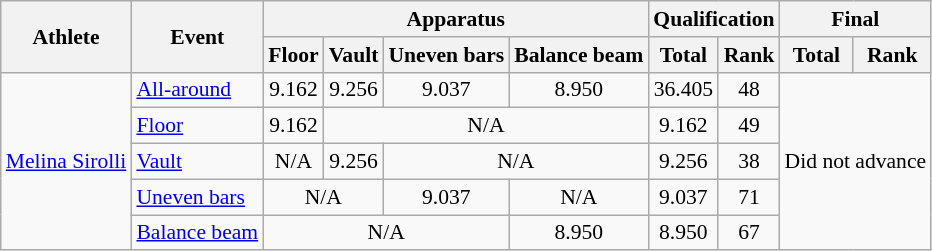<table class="wikitable" style="font-size:90%">
<tr>
<th rowspan="2">Athlete</th>
<th rowspan="2">Event</th>
<th colspan = "4">Apparatus</th>
<th colspan = "2">Qualification</th>
<th colspan = "2">Final</th>
</tr>
<tr>
<th>Floor</th>
<th>Vault</th>
<th>Uneven bars</th>
<th>Balance beam</th>
<th>Total</th>
<th>Rank</th>
<th>Total</th>
<th>Rank</th>
</tr>
<tr>
<td rowspan="5"><a href='#'>Melina Sirolli</a></td>
<td><a href='#'>All-around</a></td>
<td style="text-align:center;">9.162</td>
<td style="text-align:center;">9.256</td>
<td style="text-align:center;">9.037</td>
<td style="text-align:center;">8.950</td>
<td style="text-align:center;">36.405</td>
<td style="text-align:center;">48</td>
<td style="text-align:center;" colspan="2" rowspan="5">Did not advance</td>
</tr>
<tr>
<td><a href='#'>Floor</a></td>
<td align=center>9.162</td>
<td style="text-align:center;" colspan="3">N/A</td>
<td align=center>9.162</td>
<td align=center>49</td>
</tr>
<tr>
<td><a href='#'>Vault</a></td>
<td style="text-align:center;">N/A</td>
<td align=center>9.256</td>
<td style="text-align:center;" colspan="2">N/A</td>
<td align=center>9.256</td>
<td align=center>38</td>
</tr>
<tr>
<td><a href='#'>Uneven bars</a></td>
<td style="text-align:center;" colspan="2">N/A</td>
<td align=center>9.037</td>
<td style="text-align:center;">N/A</td>
<td align=center>9.037</td>
<td align=center>71</td>
</tr>
<tr>
<td><a href='#'>Balance beam</a></td>
<td style="text-align:center;" colspan="3">N/A</td>
<td align=center>8.950</td>
<td align=center>8.950</td>
<td align=center>67</td>
</tr>
</table>
